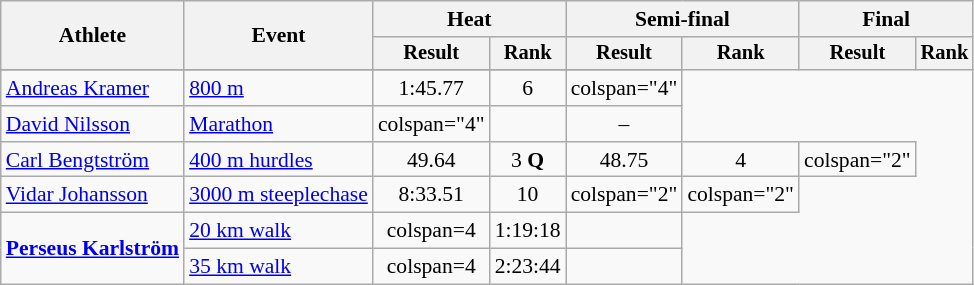<table class="wikitable" style="font-size:90%">
<tr>
<th rowspan="2">Athlete</th>
<th rowspan="2">Event</th>
<th colspan="2">Heat</th>
<th colspan="2">Semi-final</th>
<th colspan="2">Final</th>
</tr>
<tr style="font-size:95%">
<th>Result</th>
<th>Rank</th>
<th>Result</th>
<th>Rank</th>
<th>Result</th>
<th>Rank</th>
</tr>
<tr align=center>
</tr>
<tr align=center>
<td align="left"><a href='#'>Andreas Kramer</a></td>
<td align="left"><a href='#'>800 m</a></td>
<td>1:45.77</td>
<td>6</td>
<td>colspan="4" </td>
</tr>
<tr align=center>
<td align="left"><a href='#'>David Nilsson</a></td>
<td align="left"><a href='#'>Marathon</a></td>
<td>colspan="4" </td>
<td></td>
<td>–</td>
</tr>
<tr align=center>
<td align="left"><a href='#'>Carl Bengtström</a></td>
<td align="left"><a href='#'>400 m hurdles</a></td>
<td>49.64</td>
<td>3 <strong>Q</strong></td>
<td>48.75</td>
<td>4</td>
<td>colspan="2" </td>
</tr>
<tr align=center>
<td align="left"><a href='#'>Vidar Johansson</a></td>
<td align="left"><a href='#'>3000 m steeplechase</a></td>
<td>8:33.51</td>
<td>10</td>
<td>colspan="2" </td>
<td>colspan="2" </td>
</tr>
<tr align=center>
<td rowspan="2"  align="left"><strong><a href='#'>Perseus Karlström</a></strong></td>
<td align="left"><a href='#'>20 km walk</a></td>
<td>colspan=4 </td>
<td>1:19:18 </td>
<td></td>
</tr>
<tr align=center>
<td align="left"><a href='#'>35 km walk</a></td>
<td>colspan=4 </td>
<td>2:23:44 </td>
<td></td>
</tr>
</table>
